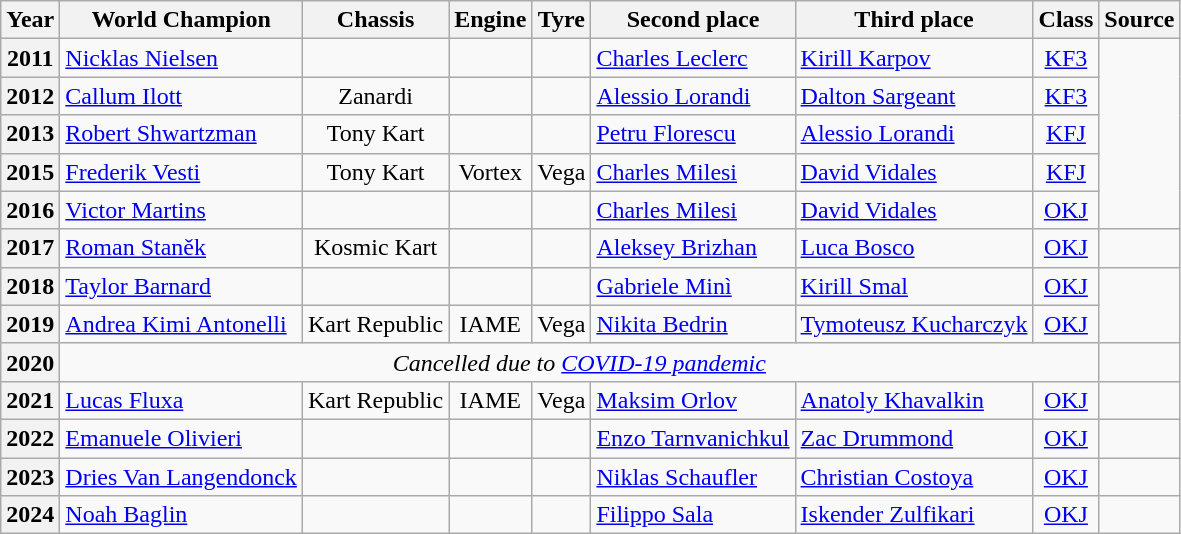<table class="wikitable">
<tr>
<th>Year</th>
<th>World Champion</th>
<th>Chassis</th>
<th>Engine</th>
<th>Tyre</th>
<th>Second place</th>
<th>Third place</th>
<th>Class</th>
<th>Source</th>
</tr>
<tr>
<th>2011</th>
<td> <a href='#'>Nicklas Nielsen</a></td>
<td></td>
<td></td>
<td></td>
<td> <a href='#'>Charles Leclerc</a></td>
<td> <a href='#'>Kirill Karpov</a></td>
<td style="text-align:center;"><a href='#'>KF3</a></td>
</tr>
<tr>
<th>2012</th>
<td> <a href='#'>Callum Ilott</a></td>
<td style="text-align:center;">Zanardi</td>
<td></td>
<td></td>
<td> <a href='#'>Alessio Lorandi</a></td>
<td> <a href='#'>Dalton Sargeant</a></td>
<td style="text-align:center;"><a href='#'>KF3</a></td>
</tr>
<tr>
<th>2013</th>
<td> <a href='#'>Robert Shwartzman</a></td>
<td style="text-align:center;">Tony Kart</td>
<td></td>
<td></td>
<td> <a href='#'>Petru Florescu</a></td>
<td> <a href='#'>Alessio Lorandi</a></td>
<td style="text-align:center;"><a href='#'>KFJ</a></td>
</tr>
<tr>
<th>2015</th>
<td> <a href='#'>Frederik Vesti</a></td>
<td style="text-align:center;">Tony Kart</td>
<td style="text-align:center;">Vortex</td>
<td style="text-align:center;">Vega</td>
<td> <a href='#'>Charles Milesi</a></td>
<td> <a href='#'>David Vidales</a></td>
<td style="text-align:center;"><a href='#'>KFJ</a></td>
</tr>
<tr>
<th>2016</th>
<td> <a href='#'>Victor Martins</a></td>
<td></td>
<td></td>
<td></td>
<td> <a href='#'>Charles Milesi</a></td>
<td> <a href='#'>David Vidales</a></td>
<td style="text-align:center;"><a href='#'>OKJ</a></td>
</tr>
<tr>
<th>2017</th>
<td> <a href='#'>Roman Staněk</a></td>
<td style="text-align:center;">Kosmic Kart</td>
<td></td>
<td></td>
<td> <a href='#'>Aleksey Brizhan</a></td>
<td> <a href='#'>Luca Bosco</a></td>
<td style="text-align:center;"><a href='#'>OKJ</a></td>
<td style="text-align:center;"></td>
</tr>
<tr>
<th>2018</th>
<td> <a href='#'>Taylor Barnard</a></td>
<td></td>
<td></td>
<td></td>
<td> <a href='#'>Gabriele Minì</a></td>
<td> <a href='#'>Kirill Smal</a></td>
<td style="text-align:center;"><a href='#'>OKJ</a></td>
</tr>
<tr>
<th>2019</th>
<td> <a href='#'>Andrea Kimi Antonelli</a></td>
<td style="text-align:center;">Kart Republic</td>
<td style="text-align:center;">IAME</td>
<td style="text-align:center;">Vega</td>
<td> <a href='#'>Nikita Bedrin</a></td>
<td> <a href='#'>Tymoteusz Kucharczyk</a></td>
<td style="text-align:center;"><a href='#'>OKJ</a></td>
</tr>
<tr>
<th>2020</th>
<td style="text-align:center;" colspan="7"><em>Cancelled due to <a href='#'>COVID-19 pandemic</a></em></td>
<td style="text-align:center;"></td>
</tr>
<tr>
<th>2021</th>
<td> <a href='#'>Lucas Fluxa</a></td>
<td style="text-align:center;">Kart Republic</td>
<td style="text-align:center;">IAME</td>
<td style="text-align:center;">Vega</td>
<td> <a href='#'>Maksim Orlov</a></td>
<td> <a href='#'>Anatoly Khavalkin</a></td>
<td style="text-align:center;"><a href='#'>OKJ</a></td>
<td style="text-align:center;"></td>
</tr>
<tr>
<th>2022</th>
<td> <a href='#'>Emanuele Olivieri</a></td>
<td></td>
<td></td>
<td></td>
<td> <a href='#'>Enzo Tarnvanichkul</a></td>
<td> <a href='#'>Zac Drummond</a></td>
<td align=center><a href='#'>OKJ</a></td>
<td align=center></td>
</tr>
<tr>
<th>2023</th>
<td> <a href='#'>Dries Van Langendonck</a></td>
<td></td>
<td></td>
<td></td>
<td> <a href='#'>Niklas Schaufler</a></td>
<td> <a href='#'>Christian Costoya</a></td>
<td align=center><a href='#'>OKJ</a></td>
<td align=center></td>
</tr>
<tr>
<th>2024</th>
<td> <a href='#'>Noah Baglin</a></td>
<td></td>
<td></td>
<td></td>
<td> <a href='#'>Filippo Sala</a></td>
<td> <a href='#'>Iskender Zulfikari</a></td>
<td align=center><a href='#'>OKJ</a></td>
<td align=center></td>
</tr>
</table>
